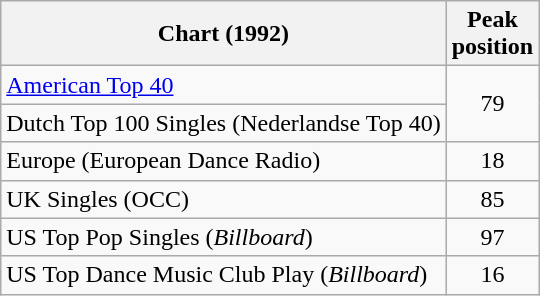<table class="wikitable sortable">
<tr>
<th>Chart (1992)</th>
<th>Peak <br>position</th>
</tr>
<tr>
<td><a href='#'>American Top 40</a></td>
<td rowspan="2" align="center">79</td>
</tr>
<tr>
<td>Dutch Top 100 Singles (Nederlandse Top 40)</td>
</tr>
<tr>
<td>Europe (European Dance Radio)</td>
<td align="center">18</td>
</tr>
<tr>
<td>UK Singles (OCC)</td>
<td align="center">85</td>
</tr>
<tr>
<td>US Top Pop Singles (<em>Billboard</em>)</td>
<td align="center">97</td>
</tr>
<tr>
<td>US Top Dance Music Club Play (<em>Billboard</em>)</td>
<td align="center">16</td>
</tr>
</table>
